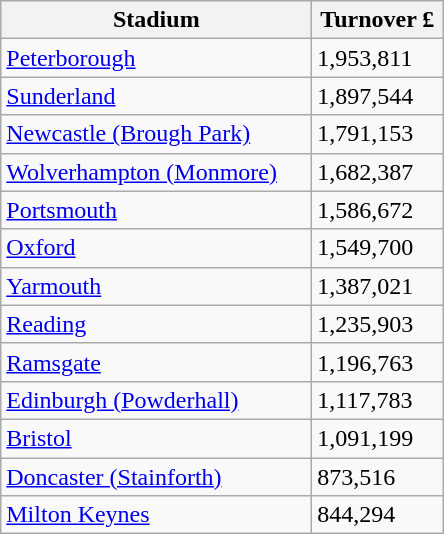<table class="wikitable">
<tr>
<th width=200>Stadium</th>
<th width=80>Turnover £</th>
</tr>
<tr>
<td><a href='#'>Peterborough</a></td>
<td>1,953,811</td>
</tr>
<tr>
<td><a href='#'>Sunderland</a></td>
<td>1,897,544</td>
</tr>
<tr>
<td><a href='#'>Newcastle (Brough Park)</a></td>
<td>1,791,153</td>
</tr>
<tr>
<td><a href='#'>Wolverhampton (Monmore)</a></td>
<td>1,682,387</td>
</tr>
<tr>
<td><a href='#'>Portsmouth</a></td>
<td>1,586,672</td>
</tr>
<tr>
<td><a href='#'>Oxford</a></td>
<td>1,549,700</td>
</tr>
<tr>
<td><a href='#'>Yarmouth</a></td>
<td>1,387,021</td>
</tr>
<tr>
<td><a href='#'>Reading</a></td>
<td>1,235,903</td>
</tr>
<tr>
<td><a href='#'>Ramsgate</a></td>
<td>1,196,763</td>
</tr>
<tr>
<td><a href='#'>Edinburgh (Powderhall)</a></td>
<td>1,117,783</td>
</tr>
<tr>
<td><a href='#'>Bristol</a></td>
<td>1,091,199</td>
</tr>
<tr>
<td><a href='#'>Doncaster (Stainforth)</a></td>
<td>873,516</td>
</tr>
<tr>
<td><a href='#'>Milton Keynes</a></td>
<td>844,294</td>
</tr>
</table>
